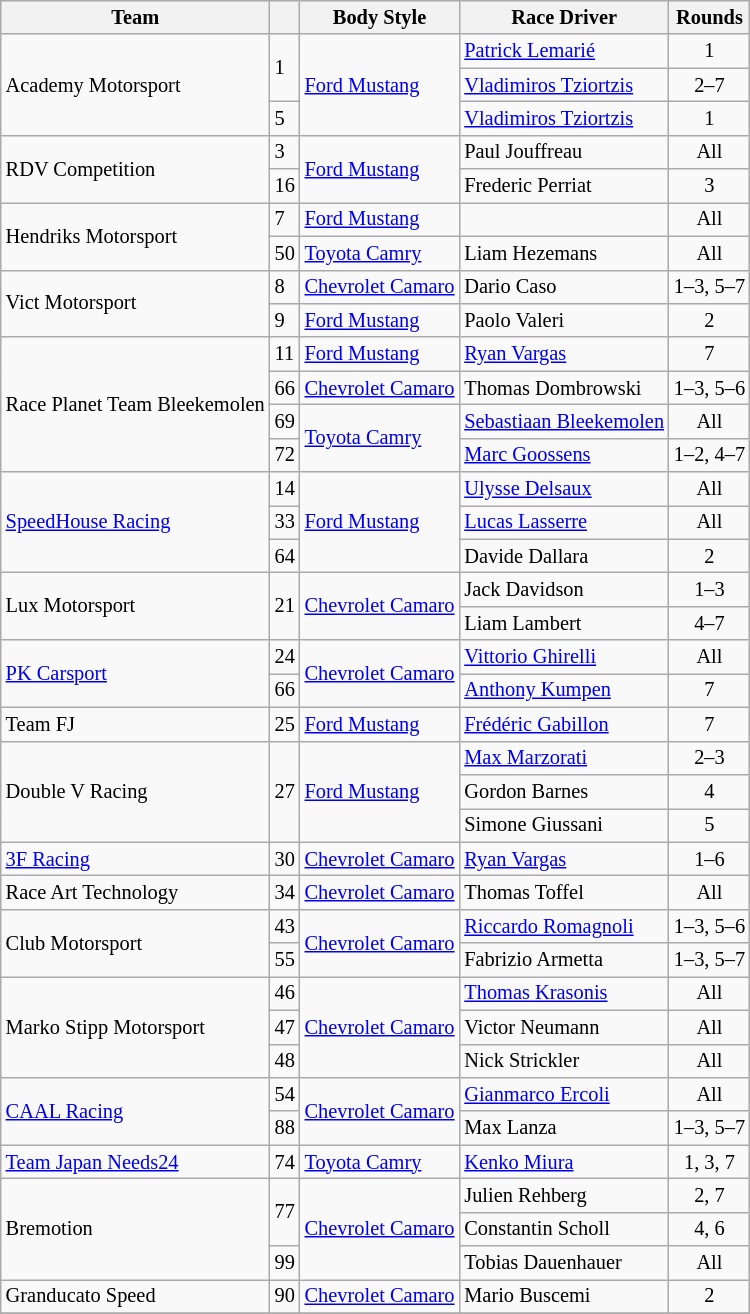<table class="wikitable" style="font-size: 85%">
<tr>
<th>Team</th>
<th></th>
<th>Body Style</th>
<th>Race Driver</th>
<th>Rounds</th>
</tr>
<tr>
<td rowspan=3 nowrap> Academy Motorsport</td>
<td rowspan=2>1</td>
<td rowspan=3 nowrap><a href='#'>Ford Mustang</a></td>
<td nowrap> <a href='#'>Patrick Lemarié</a></td>
<td align="center">1</td>
</tr>
<tr>
<td nowrap> <a href='#'>Vladimiros Tziortzis</a></td>
<td align="center">2–7</td>
</tr>
<tr>
<td>5</td>
<td nowrap> <a href='#'>Vladimiros Tziortzis</a></td>
<td align="center">1</td>
</tr>
<tr>
<td rowspan="2" nowrap=""> RDV Competition</td>
<td>3</td>
<td rowspan="2" nowrap=""><a href='#'>Ford Mustang</a></td>
<td nowrap> Paul Jouffreau</td>
<td align="center">All</td>
</tr>
<tr>
<td>16</td>
<td nowrap=""> Frederic Perriat</td>
<td align="center">3</td>
</tr>
<tr>
<td rowspan="2" nowrap=""> Hendriks Motorsport</td>
<td>7</td>
<td nowrap=""><a href='#'>Ford Mustang</a></td>
<td nowrap=""> </td>
<td align="center">All</td>
</tr>
<tr>
<td>50</td>
<td nowrap=""><a href='#'>Toyota Camry</a></td>
<td nowrap=""> Liam Hezemans</td>
<td align="center">All</td>
</tr>
<tr>
<td rowspan="2" nowrap=""> Vict Motorsport</td>
<td>8</td>
<td nowrap=""><a href='#'>Chevrolet Camaro</a></td>
<td nowrap=""> Dario Caso</td>
<td align="center">1–3, 5–7</td>
</tr>
<tr>
<td>9</td>
<td nowrap><a href='#'>Ford Mustang</a></td>
<td nowrap> Paolo Valeri</td>
<td align="center">2</td>
</tr>
<tr>
<td rowspan=4 nowrap> Race Planet Team Bleekemolen</td>
<td>11</td>
<td nowrap><a href='#'>Ford Mustang</a></td>
<td nowrap> <a href='#'>Ryan Vargas</a></td>
<td align="center">7</td>
</tr>
<tr>
<td>66</td>
<td nowrap><a href='#'>Chevrolet Camaro</a></td>
<td nowrap> Thomas Dombrowski</td>
<td align="center">1–3, 5–6</td>
</tr>
<tr>
<td>69</td>
<td rowspan=2 nowrap><a href='#'>Toyota Camry</a></td>
<td nowrap> <a href='#'>Sebastiaan Bleekemolen</a></td>
<td align="center">All</td>
</tr>
<tr>
<td>72</td>
<td nowrap> <a href='#'>Marc Goossens</a></td>
<td align="center">1–2, 4–7</td>
</tr>
<tr>
<td rowspan=3 nowrap> <a href='#'>SpeedHouse Racing</a></td>
<td>14</td>
<td rowspan=3 nowrap><a href='#'>Ford Mustang</a></td>
<td nowrap> <a href='#'>Ulysse Delsaux</a></td>
<td align="center">All</td>
</tr>
<tr>
<td>33</td>
<td nowrap> <a href='#'>Lucas Lasserre</a></td>
<td align="center">All</td>
</tr>
<tr>
<td>64</td>
<td nowrap> Davide Dallara</td>
<td align="center">2</td>
</tr>
<tr>
<td rowspan=2 nowrap> Lux Motorsport</td>
<td rowspan=2>21</td>
<td rowspan=2 nowrap><a href='#'>Chevrolet Camaro</a></td>
<td nowrap> Jack Davidson</td>
<td align="center">1–3</td>
</tr>
<tr>
<td nowrap> Liam Lambert</td>
<td align="center">4–7</td>
</tr>
<tr>
<td rowspan=2 nowrap> <a href='#'>PK Carsport</a></td>
<td>24</td>
<td rowspan=2 nowrap><a href='#'>Chevrolet Camaro</a></td>
<td nowrap> <a href='#'>Vittorio Ghirelli</a></td>
<td align="center">All</td>
</tr>
<tr>
<td>66</td>
<td nowrap> <a href='#'>Anthony Kumpen</a></td>
<td align="center">7</td>
</tr>
<tr>
<td nowrap> Team FJ</td>
<td>25</td>
<td nowrap><a href='#'>Ford Mustang</a></td>
<td nowrap> <a href='#'>Frédéric Gabillon</a></td>
<td align="center">7</td>
</tr>
<tr>
<td rowspan=3 nowrap> Double V Racing</td>
<td rowspan=3>27</td>
<td rowspan=3 nowrap><a href='#'>Ford Mustang</a></td>
<td nowrap> <a href='#'>Max Marzorati</a></td>
<td align="center">2–3</td>
</tr>
<tr>
<td nowrap> Gordon Barnes</td>
<td align="center">4</td>
</tr>
<tr>
<td nowrap> Simone Giussani</td>
<td align="center">5</td>
</tr>
<tr>
<td nowrap> <a href='#'>3F Racing</a></td>
<td>30</td>
<td nowrap><a href='#'>Chevrolet Camaro</a></td>
<td nowrap> <a href='#'>Ryan Vargas</a></td>
<td align="center">1–6</td>
</tr>
<tr>
<td nowrap> Race Art Technology</td>
<td>34</td>
<td nowrap><a href='#'>Chevrolet Camaro</a></td>
<td nowrap> Thomas Toffel</td>
<td align="center">All</td>
</tr>
<tr>
<td rowspan=2 nowrap> Club Motorsport</td>
<td>43</td>
<td rowspan=2 nowrap><a href='#'>Chevrolet Camaro</a></td>
<td nowrap> <a href='#'>Riccardo Romagnoli</a></td>
<td align="center">1–3, 5–6</td>
</tr>
<tr>
<td>55</td>
<td nowrap> Fabrizio Armetta</td>
<td align="center">1–3, 5–7</td>
</tr>
<tr>
<td rowspan="3" nowrap=""> Marko Stipp Motorsport</td>
<td>46</td>
<td rowspan="3" nowrap=""><a href='#'>Chevrolet Camaro</a></td>
<td nowrap> <a href='#'>Thomas Krasonis</a></td>
<td align="center">All</td>
</tr>
<tr>
<td>47</td>
<td nowrap> Victor Neumann</td>
<td align="center">All</td>
</tr>
<tr>
<td>48</td>
<td nowrap> Nick Strickler</td>
<td align="center">All</td>
</tr>
<tr>
<td rowspan=2 nowrap> <a href='#'>CAAL Racing</a></td>
<td>54</td>
<td rowspan=2 nowrap><a href='#'>Chevrolet Camaro</a></td>
<td nowrap> <a href='#'>Gianmarco Ercoli</a></td>
<td align="center">All</td>
</tr>
<tr>
<td>88</td>
<td nowrap> Max Lanza</td>
<td align="center">1–3, 5–7</td>
</tr>
<tr>
<td nowrap> <a href='#'>Team Japan Needs24</a></td>
<td>74</td>
<td nowrap><a href='#'>Toyota Camry</a></td>
<td nowrap> <a href='#'>Kenko Miura</a></td>
<td align="center">1, 3, 7</td>
</tr>
<tr>
<td rowspan=3 nowrap> Bremotion</td>
<td rowspan=2>77</td>
<td rowspan=3 nowrap><a href='#'>Chevrolet Camaro</a></td>
<td nowrap> Julien Rehberg</td>
<td align="center">2, 7</td>
</tr>
<tr>
<td nowrap> Constantin Scholl</td>
<td align="center">4, 6</td>
</tr>
<tr>
<td>99</td>
<td nowrap> Tobias Dauenhauer</td>
<td align="center">All</td>
</tr>
<tr>
<td nowrap> Granducato Speed</td>
<td>90</td>
<td nowrap><a href='#'>Chevrolet Camaro</a></td>
<td nowrap> Mario Buscemi</td>
<td align="center">2</td>
</tr>
<tr>
</tr>
</table>
